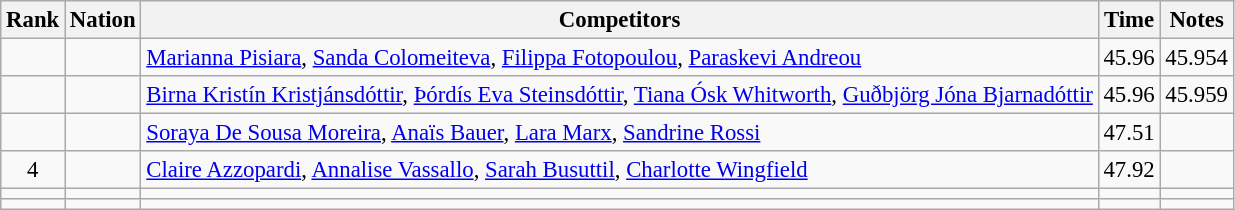<table class="wikitable sortable" style="text-align:center; font-size:95%">
<tr>
<th>Rank</th>
<th>Nation</th>
<th>Competitors</th>
<th>Time</th>
<th>Notes</th>
</tr>
<tr>
<td></td>
<td align=left></td>
<td align=left><a href='#'>Marianna Pisiara</a>, <a href='#'>Sanda Colomeiteva</a>, <a href='#'>Filippa Fotopoulou</a>, <a href='#'>Paraskevi Andreou</a></td>
<td>45.96</td>
<td>45.954</td>
</tr>
<tr>
<td></td>
<td align=left></td>
<td align=left><a href='#'>Birna Kristín Kristjánsdóttir</a>, <a href='#'>Þórdís Eva Steinsdóttir</a>, <a href='#'>Tiana Ósk Whitworth</a>, <a href='#'>Guðbjörg Jóna Bjarnadóttir</a></td>
<td>45.96</td>
<td>45.959</td>
</tr>
<tr>
<td></td>
<td align=left></td>
<td align=left><a href='#'>Soraya De Sousa Moreira</a>, <a href='#'>Anaïs Bauer</a>, <a href='#'>Lara Marx</a>, <a href='#'>Sandrine Rossi</a></td>
<td>47.51</td>
<td></td>
</tr>
<tr>
<td>4</td>
<td align=left></td>
<td align=left><a href='#'>Claire Azzopardi</a>, <a href='#'>Annalise Vassallo</a>, <a href='#'>Sarah Busuttil</a>, <a href='#'>Charlotte Wingfield</a></td>
<td>47.92</td>
<td></td>
</tr>
<tr>
<td></td>
<td align=left></td>
<td align=left></td>
<td></td>
<td></td>
</tr>
<tr>
<td></td>
<td align=left></td>
<td align=left></td>
<td></td>
<td></td>
</tr>
</table>
